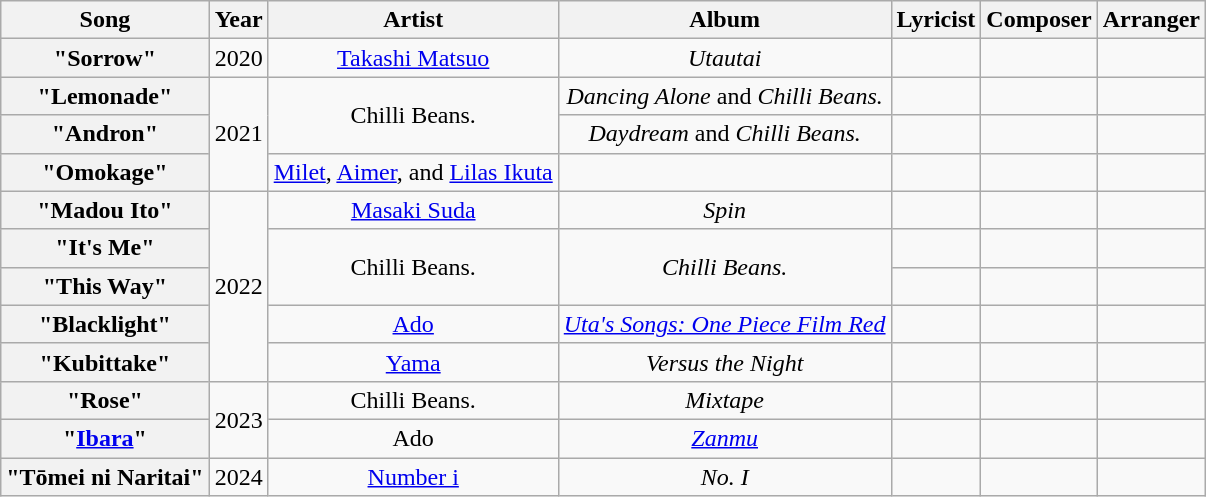<table class="wikitable sortable plainrowheaders" style="text-align:center">
<tr>
<th scope="col">Song</th>
<th scope="col">Year</th>
<th scope="col">Artist</th>
<th scope="col">Album</th>
<th scope="col">Lyricist</th>
<th scope="col">Composer</th>
<th scope="col">Arranger</th>
</tr>
<tr>
<th scope="row">"Sorrow"</th>
<td>2020</td>
<td><a href='#'>Takashi Matsuo</a></td>
<td><em>Utautai</em></td>
<td></td>
<td></td>
<td></td>
</tr>
<tr>
<th scope="row">"Lemonade"</th>
<td rowspan="3">2021</td>
<td rowspan="2">Chilli Beans.</td>
<td><em>Dancing Alone</em> and <em>Chilli Beans.</em></td>
<td></td>
<td></td>
<td></td>
</tr>
<tr>
<th scope="row">"Andron"</th>
<td><em>Daydream</em> and <em>Chilli Beans.</em></td>
<td></td>
<td></td>
<td></td>
</tr>
<tr>
<th scope="row">"Omokage"</th>
<td><a href='#'>Milet</a>, <a href='#'>Aimer</a>, and <a href='#'>Lilas Ikuta</a></td>
<td></td>
<td></td>
<td></td>
<td></td>
</tr>
<tr>
<th scope="row">"Madou Ito"</th>
<td rowspan="5">2022</td>
<td><a href='#'>Masaki Suda</a></td>
<td><em>Spin</em></td>
<td></td>
<td></td>
<td></td>
</tr>
<tr>
<th scope="row">"It's Me"</th>
<td rowspan="2">Chilli Beans.</td>
<td rowspan="2"><em>Chilli Beans.</em></td>
<td></td>
<td></td>
<td></td>
</tr>
<tr>
<th scope="row">"This Way"</th>
<td></td>
<td></td>
<td></td>
</tr>
<tr>
<th scope="row">"Blacklight"</th>
<td><a href='#'>Ado</a></td>
<td><em><a href='#'>Uta's Songs: One Piece Film Red</a></em></td>
<td></td>
<td></td>
<td></td>
</tr>
<tr>
<th scope="row">"Kubittake"</th>
<td><a href='#'>Yama</a></td>
<td><em>Versus the Night</em></td>
<td></td>
<td></td>
<td></td>
</tr>
<tr>
<th scope="row">"Rose"</th>
<td rowspan="2">2023</td>
<td>Chilli Beans.</td>
<td><em>Mixtape</em></td>
<td></td>
<td></td>
<td></td>
</tr>
<tr>
<th scope="row">"<a href='#'>Ibara</a>"</th>
<td>Ado</td>
<td><em><a href='#'>Zanmu</a></em></td>
<td></td>
<td></td>
<td></td>
</tr>
<tr>
<th scope="row">"Tōmei ni Naritai"</th>
<td>2024</td>
<td><a href='#'>Number i</a></td>
<td><em>No. I</em></td>
<td></td>
<td></td>
<td></td>
</tr>
</table>
